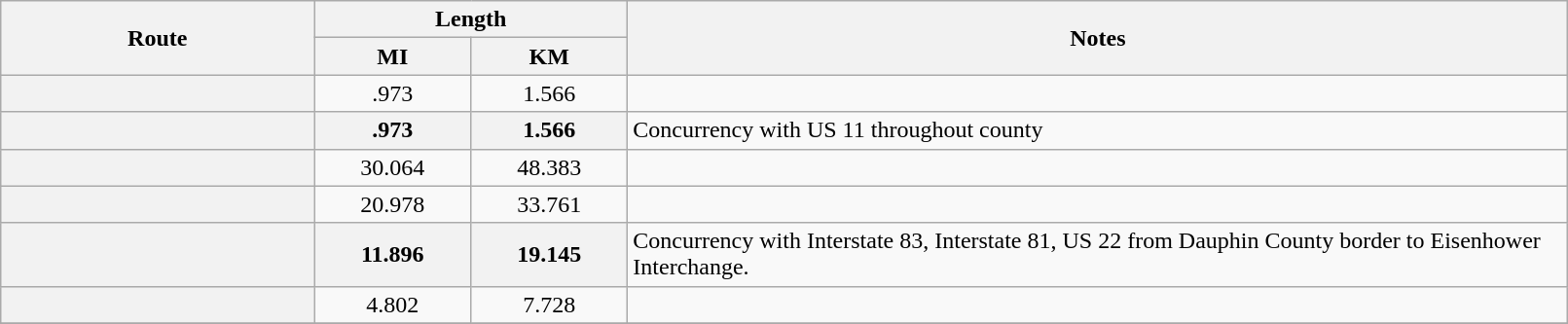<table class=wikitable width=85%>
<tr>
<th rowspan=2 width=20%>Route</th>
<th colspan=2>Length</th>
<th rowspan=2 width=60%>Notes</th>
</tr>
<tr>
<th>MI</th>
<th>KM</th>
</tr>
<tr>
<th style="text-align:left;"></th>
<td align=center>.973</td>
<td align=center>1.566</td>
<td></td>
</tr>
<tr>
<th style="text-align:left;"></th>
<th align=center>.973</th>
<th align=center>1.566</th>
<td>Concurrency with US 11 throughout county</td>
</tr>
<tr>
<th style="text-align:left;"></th>
<td align=center>30.064</td>
<td align=center>48.383</td>
<td></td>
</tr>
<tr>
<th style="text-align:left;"></th>
<td align=center>20.978</td>
<td align=center>33.761</td>
<td></td>
</tr>
<tr>
<th style="text-align:left;"></th>
<th align=center>11.896</th>
<th align=center>19.145</th>
<td>Concurrency with Interstate 83, Interstate 81, US 22 from Dauphin County border to Eisenhower Interchange.</td>
</tr>
<tr>
<th style="text-align:left;"></th>
<td align=center>4.802</td>
<td align=center>7.728</td>
<td></td>
</tr>
<tr>
</tr>
</table>
